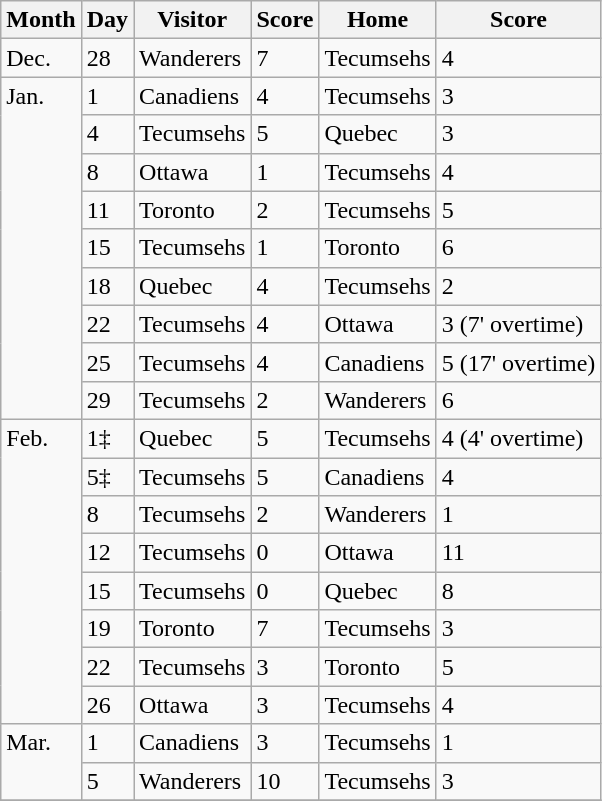<table class="wikitable">
<tr>
<th>Month</th>
<th>Day</th>
<th>Visitor</th>
<th>Score</th>
<th>Home</th>
<th>Score</th>
</tr>
<tr>
<td valign=top>Dec.</td>
<td>28</td>
<td>Wanderers</td>
<td>7</td>
<td>Tecumsehs</td>
<td>4</td>
</tr>
<tr>
<td rowspan=9 valign=top>Jan.</td>
<td>1</td>
<td>Canadiens</td>
<td>4</td>
<td>Tecumsehs</td>
<td>3</td>
</tr>
<tr>
<td>4</td>
<td>Tecumsehs</td>
<td>5</td>
<td>Quebec</td>
<td>3</td>
</tr>
<tr>
<td>8</td>
<td>Ottawa</td>
<td>1</td>
<td>Tecumsehs</td>
<td>4</td>
</tr>
<tr>
<td>11</td>
<td>Toronto</td>
<td>2</td>
<td>Tecumsehs</td>
<td>5</td>
</tr>
<tr>
<td>15</td>
<td>Tecumsehs</td>
<td>1</td>
<td>Toronto</td>
<td>6</td>
</tr>
<tr>
<td>18</td>
<td>Quebec</td>
<td>4</td>
<td>Tecumsehs</td>
<td>2</td>
</tr>
<tr>
<td>22</td>
<td>Tecumsehs</td>
<td>4</td>
<td>Ottawa</td>
<td>3 (7' overtime)</td>
</tr>
<tr>
<td>25</td>
<td>Tecumsehs</td>
<td>4</td>
<td>Canadiens</td>
<td>5 (17' overtime)</td>
</tr>
<tr>
<td>29</td>
<td>Tecumsehs</td>
<td>2</td>
<td>Wanderers</td>
<td>6</td>
</tr>
<tr>
<td rowspan=8 valign=top>Feb.</td>
<td>1‡</td>
<td>Quebec</td>
<td>5</td>
<td>Tecumsehs</td>
<td>4 (4' overtime)</td>
</tr>
<tr>
<td>5‡</td>
<td>Tecumsehs</td>
<td>5</td>
<td>Canadiens</td>
<td>4</td>
</tr>
<tr>
<td>8</td>
<td>Tecumsehs</td>
<td>2</td>
<td>Wanderers</td>
<td>1</td>
</tr>
<tr>
<td>12</td>
<td>Tecumsehs</td>
<td>0</td>
<td>Ottawa</td>
<td>11</td>
</tr>
<tr>
<td>15</td>
<td>Tecumsehs</td>
<td>0</td>
<td>Quebec</td>
<td>8</td>
</tr>
<tr>
<td>19</td>
<td>Toronto</td>
<td>7</td>
<td>Tecumsehs</td>
<td>3</td>
</tr>
<tr>
<td>22</td>
<td>Tecumsehs</td>
<td>3</td>
<td>Toronto</td>
<td>5</td>
</tr>
<tr>
<td>26</td>
<td>Ottawa</td>
<td>3</td>
<td>Tecumsehs</td>
<td>4</td>
</tr>
<tr>
<td rowspan=2  valign=top>Mar.</td>
<td>1</td>
<td>Canadiens</td>
<td>3</td>
<td>Tecumsehs</td>
<td>1</td>
</tr>
<tr>
<td>5</td>
<td>Wanderers</td>
<td>10</td>
<td>Tecumsehs</td>
<td>3</td>
</tr>
<tr>
</tr>
</table>
